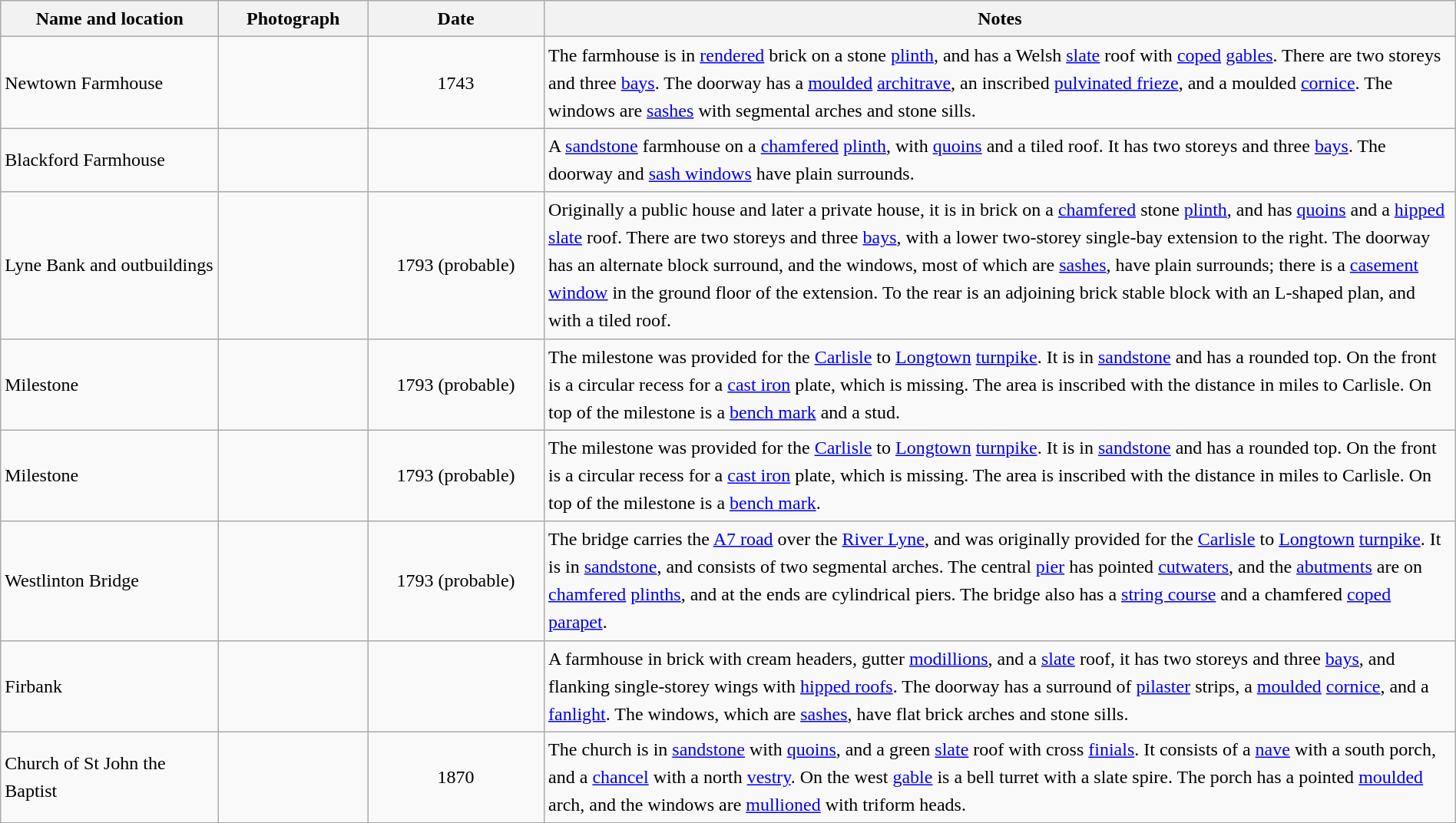<table class="wikitable sortable plainrowheaders" style="width:100%;border:0px;text-align:left;line-height:150%;">
<tr>
<th scope="col"  style="width:150px">Name and location</th>
<th scope="col"  style="width:100px" class="unsortable">Photograph</th>
<th scope="col"  style="width:120px">Date</th>
<th scope="col"  style="width:650px" class="unsortable">Notes</th>
</tr>
<tr>
<td>Newtown Farmhouse<br><small></small></td>
<td></td>
<td align="center">1743</td>
<td>The farmhouse is in <a href='#'>rendered</a> brick on a stone <a href='#'>plinth</a>, and has a Welsh <a href='#'>slate</a> roof with <a href='#'>coped</a> <a href='#'>gables</a>.  There are two storeys and three <a href='#'>bays</a>.  The doorway has a <a href='#'>moulded</a> <a href='#'>architrave</a>, an inscribed <a href='#'>pulvinated frieze</a>, and a moulded <a href='#'>cornice</a>.  The windows are <a href='#'>sashes</a> with segmental arches and stone sills.</td>
</tr>
<tr>
<td>Blackford Farmhouse<br><small></small></td>
<td></td>
<td align="center"></td>
<td>A <a href='#'>sandstone</a> farmhouse on a <a href='#'>chamfered</a> <a href='#'>plinth</a>, with <a href='#'>quoins</a> and a tiled roof.  It has two storeys and three <a href='#'>bays</a>.  The doorway and <a href='#'>sash windows</a> have plain surrounds.</td>
</tr>
<tr>
<td>Lyne Bank and outbuildings<br><small></small></td>
<td></td>
<td align="center">1793 (probable)</td>
<td>Originally a public house and later a private house, it is in brick on a <a href='#'>chamfered</a> stone <a href='#'>plinth</a>, and has <a href='#'>quoins</a> and a <a href='#'>hipped</a> <a href='#'>slate</a> roof.  There are two storeys and three <a href='#'>bays</a>, with a lower two-storey single-bay extension to the right.  The doorway has an alternate block surround, and the windows, most of which are <a href='#'>sashes</a>, have plain surrounds; there is a <a href='#'>casement window</a> in the ground floor of the extension.  To the rear is an adjoining brick stable block with an L-shaped plan, and with a tiled roof.</td>
</tr>
<tr>
<td>Milestone<br><small></small></td>
<td></td>
<td align="center">1793 (probable)</td>
<td>The milestone was provided for the <a href='#'>Carlisle</a> to <a href='#'>Longtown</a> <a href='#'>turnpike</a>.  It is in <a href='#'>sandstone</a> and has a rounded top.  On the front is a circular recess for a <a href='#'>cast iron</a> plate, which is missing.  The area is inscribed with the distance in miles to Carlisle.  On top of the milestone is a <a href='#'>bench mark</a> and a stud.</td>
</tr>
<tr>
<td>Milestone<br><small></small></td>
<td></td>
<td align="center">1793 (probable)</td>
<td>The milestone was provided for the <a href='#'>Carlisle</a> to <a href='#'>Longtown</a> <a href='#'>turnpike</a>.  It is in <a href='#'>sandstone</a> and has a rounded top.  On the front is a circular recess for a <a href='#'>cast iron</a> plate, which is missing.  The area is inscribed with the distance in miles to Carlisle.  On top of the milestone is a <a href='#'>bench mark</a>.</td>
</tr>
<tr>
<td>Westlinton Bridge<br><small></small></td>
<td></td>
<td align="center">1793 (probable)</td>
<td>The bridge carries the <a href='#'>A7 road</a> over the <a href='#'>River Lyne</a>, and was originally provided for the <a href='#'>Carlisle</a> to <a href='#'>Longtown</a> <a href='#'>turnpike</a>.  It is in <a href='#'>sandstone</a>, and consists of two segmental arches.  The central <a href='#'>pier</a> has pointed <a href='#'>cutwaters</a>, and the <a href='#'>abutments</a> are on <a href='#'>chamfered</a> <a href='#'>plinths</a>, and at the ends are cylindrical piers. The bridge also has a <a href='#'>string course</a> and a chamfered <a href='#'>coped</a> <a href='#'>parapet</a>.</td>
</tr>
<tr>
<td>Firbank<br><small></small></td>
<td></td>
<td align="center"></td>
<td>A farmhouse in brick with cream headers, gutter <a href='#'>modillions</a>, and a <a href='#'>slate</a> roof, it has two storeys and three <a href='#'>bays</a>, and flanking single-storey wings with <a href='#'>hipped roofs</a>.  The doorway has a surround of <a href='#'>pilaster</a> strips, a <a href='#'>moulded</a> <a href='#'>cornice</a>, and a <a href='#'>fanlight</a>.  The windows, which are <a href='#'>sashes</a>, have flat brick arches and stone sills.</td>
</tr>
<tr>
<td>Church of St John the Baptist<br><small></small></td>
<td></td>
<td align="center">1870</td>
<td>The church is in <a href='#'>sandstone</a> with <a href='#'>quoins</a>, and a green <a href='#'>slate</a> roof with cross <a href='#'>finials</a>.  It consists of a <a href='#'>nave</a> with a south porch, and a <a href='#'>chancel</a> with a north <a href='#'>vestry</a>.  On the west <a href='#'>gable</a> is a bell turret with a slate spire.  The porch has a pointed <a href='#'>moulded</a> arch, and the windows are <a href='#'>mullioned</a> with triform heads.</td>
</tr>
<tr>
</tr>
</table>
